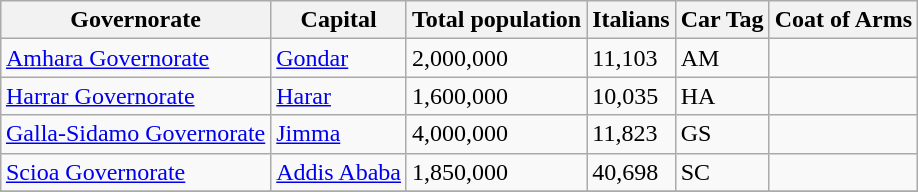<table class="wikitable sortable" style="margin:1em auto;">
<tr>
<th>Governorate</th>
<th>Capital</th>
<th>Total population</th>
<th>Italians</th>
<th>Car Tag</th>
<th>Coat of Arms</th>
</tr>
<tr>
<td><a href='#'>Amhara Governorate</a></td>
<td><a href='#'>Gondar</a></td>
<td>2,000,000</td>
<td>11,103</td>
<td>AM</td>
<td></td>
</tr>
<tr>
<td><a href='#'>Harrar Governorate</a></td>
<td><a href='#'>Harar</a></td>
<td>1,600,000</td>
<td>10,035</td>
<td>HA</td>
<td></td>
</tr>
<tr>
<td><a href='#'>Galla-Sidamo Governorate</a></td>
<td><a href='#'>Jimma</a></td>
<td>4,000,000</td>
<td>11,823</td>
<td>GS</td>
<td></td>
</tr>
<tr>
<td><a href='#'>Scioa Governorate</a></td>
<td><a href='#'>Addis Ababa</a></td>
<td>1,850,000</td>
<td>40,698</td>
<td>SC</td>
<td></td>
</tr>
<tr>
</tr>
</table>
